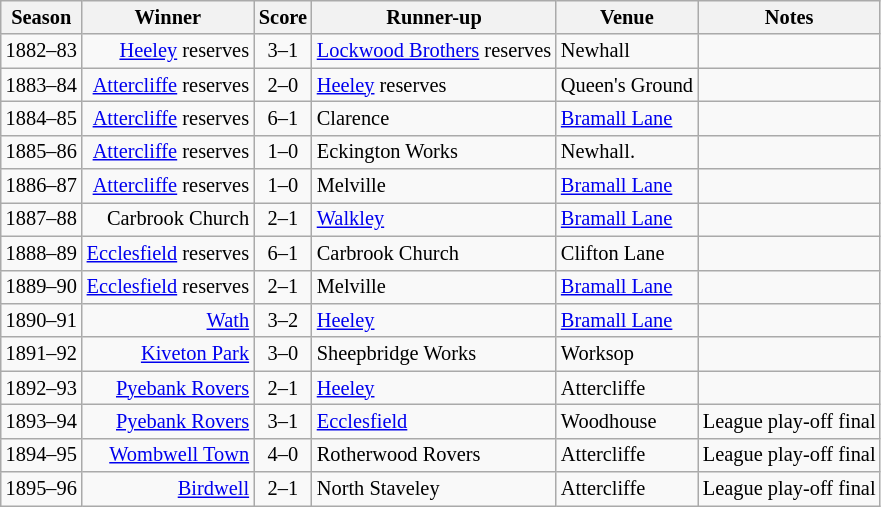<table class="wikitable" style=font-size:85%>
<tr>
<th>Season</th>
<th>Winner</th>
<th>Score</th>
<th>Runner-up</th>
<th>Venue</th>
<th>Notes</th>
</tr>
<tr>
<td>1882–83</td>
<td align="right"><a href='#'>Heeley</a> reserves</td>
<td align="center">3–1</td>
<td><a href='#'>Lockwood Brothers</a> reserves</td>
<td>Newhall</td>
<td></td>
</tr>
<tr>
<td>1883–84</td>
<td align="right"><a href='#'>Attercliffe</a> reserves</td>
<td align="center">2–0</td>
<td><a href='#'>Heeley</a> reserves</td>
<td>Queen's Ground</td>
<td></td>
</tr>
<tr>
<td>1884–85</td>
<td align="right"><a href='#'>Attercliffe</a> reserves</td>
<td align="center">6–1</td>
<td>Clarence</td>
<td><a href='#'>Bramall Lane</a></td>
<td></td>
</tr>
<tr>
<td>1885–86</td>
<td align="right"><a href='#'>Attercliffe</a> reserves</td>
<td align="center">1–0</td>
<td>Eckington Works</td>
<td>Newhall.</td>
<td></td>
</tr>
<tr>
<td>1886–87</td>
<td align="right"><a href='#'>Attercliffe</a> reserves</td>
<td align="center">1–0</td>
<td>Melville</td>
<td><a href='#'>Bramall Lane</a></td>
<td></td>
</tr>
<tr>
<td>1887–88</td>
<td align="right">Carbrook Church</td>
<td align="center">2–1</td>
<td><a href='#'>Walkley</a></td>
<td><a href='#'>Bramall Lane</a></td>
<td></td>
</tr>
<tr>
<td>1888–89</td>
<td align="right"><a href='#'>Ecclesfield</a> reserves</td>
<td align="center">6–1</td>
<td>Carbrook Church</td>
<td>Clifton Lane</td>
<td></td>
</tr>
<tr>
<td>1889–90</td>
<td align="right"><a href='#'>Ecclesfield</a> reserves</td>
<td align="center">2–1</td>
<td>Melville</td>
<td><a href='#'>Bramall Lane</a></td>
<td></td>
</tr>
<tr>
<td>1890–91</td>
<td align="right"><a href='#'>Wath</a></td>
<td align="center">3–2</td>
<td><a href='#'>Heeley</a></td>
<td><a href='#'>Bramall Lane</a></td>
<td></td>
</tr>
<tr>
<td>1891–92</td>
<td align="right"><a href='#'>Kiveton Park</a></td>
<td align="center">3–0</td>
<td>Sheepbridge Works</td>
<td>Worksop</td>
<td></td>
</tr>
<tr>
<td>1892–93</td>
<td align="right"><a href='#'>Pyebank Rovers</a></td>
<td align="center">2–1</td>
<td><a href='#'>Heeley</a></td>
<td>Attercliffe</td>
<td></td>
</tr>
<tr>
<td>1893–94</td>
<td align="right"><a href='#'>Pyebank Rovers</a></td>
<td align="center">3–1</td>
<td><a href='#'>Ecclesfield</a></td>
<td>Woodhouse</td>
<td>League play-off final</td>
</tr>
<tr>
<td>1894–95</td>
<td align="right"><a href='#'>Wombwell Town</a></td>
<td align="center">4–0</td>
<td>Rotherwood Rovers</td>
<td>Attercliffe</td>
<td>League play-off final</td>
</tr>
<tr>
<td>1895–96</td>
<td align="right"><a href='#'>Birdwell</a></td>
<td align="center">2–1</td>
<td>North Staveley</td>
<td>Attercliffe</td>
<td>League play-off final</td>
</tr>
</table>
